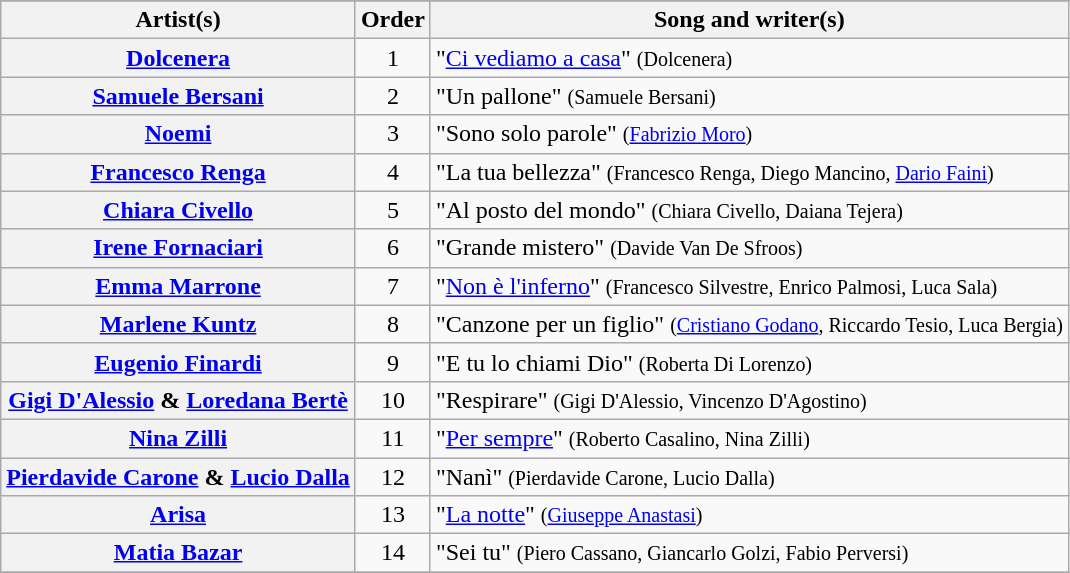<table class="sortable wikitable plainrowheaders">
<tr>
</tr>
<tr>
<th>Artist(s)</th>
<th>Order</th>
<th>Song and writer(s)</th>
</tr>
<tr>
<th scope="row"><a href='#'>Dolcenera</a></th>
<td style="text-align:center;">1</td>
<td>"<a href='#'>Ci vediamo a casa</a>" <small>(Dolcenera)</small></td>
</tr>
<tr>
<th scope="row"><a href='#'>Samuele Bersani</a></th>
<td style="text-align:center;">2</td>
<td>"Un pallone" <small>(Samuele Bersani)</small></td>
</tr>
<tr>
<th scope="row"><a href='#'>Noemi</a></th>
<td style="text-align:center;">3</td>
<td>"Sono solo parole" <small>(<a href='#'>Fabrizio Moro</a>)</small></td>
</tr>
<tr>
<th scope="row"><a href='#'>Francesco Renga</a></th>
<td style="text-align:center;">4</td>
<td>"La tua bellezza" <small>(Francesco Renga, Diego Mancino, <a href='#'>Dario Faini</a>)</small></td>
</tr>
<tr>
<th scope="row"><a href='#'>Chiara Civello</a></th>
<td style="text-align:center;">5</td>
<td>"Al posto del mondo" <small>(Chiara Civello, Daiana Tejera)</small></td>
</tr>
<tr>
<th scope="row"><a href='#'>Irene Fornaciari</a></th>
<td style="text-align:center;">6</td>
<td>"Grande mistero" <small>(Davide Van De Sfroos)</small></td>
</tr>
<tr>
<th scope="row"><a href='#'>Emma Marrone</a></th>
<td style="text-align:center;">7</td>
<td>"<a href='#'>Non è l'inferno</a>" <small>(Francesco Silvestre, Enrico Palmosi, Luca Sala)</small></td>
</tr>
<tr>
<th scope="row"><a href='#'>Marlene Kuntz</a></th>
<td style="text-align:center;">8</td>
<td>"Canzone per un figlio" <small>(<a href='#'>Cristiano Godano</a>, Riccardo Tesio, Luca Bergia)</small></td>
</tr>
<tr>
<th scope="row"><a href='#'>Eugenio Finardi</a></th>
<td style="text-align:center;">9</td>
<td>"E tu lo chiami Dio" <small>(Roberta Di Lorenzo)</small></td>
</tr>
<tr>
<th scope="row"><a href='#'>Gigi D'Alessio</a> & <a href='#'>Loredana Bertè</a></th>
<td style="text-align:center;">10</td>
<td>"Respirare" <small>(Gigi D'Alessio, Vincenzo D'Agostino)</small></td>
</tr>
<tr>
<th scope="row"><a href='#'>Nina Zilli</a></th>
<td style="text-align:center;">11</td>
<td>"<a href='#'>Per sempre</a>" <small>(Roberto Casalino, Nina Zilli)</small></td>
</tr>
<tr>
<th scope="row"><a href='#'>Pierdavide Carone</a> & <a href='#'>Lucio Dalla</a></th>
<td style="text-align:center;">12</td>
<td>"Nanì" <small>(Pierdavide Carone, Lucio Dalla)</small></td>
</tr>
<tr>
<th scope="row"><a href='#'>Arisa</a></th>
<td style="text-align:center;">13</td>
<td>"<a href='#'>La notte</a>" <small>(<a href='#'>Giuseppe Anastasi</a>)</small></td>
</tr>
<tr>
<th scope="row"><a href='#'>Matia Bazar</a></th>
<td style="text-align:center;">14</td>
<td>"Sei tu" <small>(Piero Cassano, Giancarlo Golzi, Fabio Perversi)</small></td>
</tr>
<tr>
</tr>
</table>
